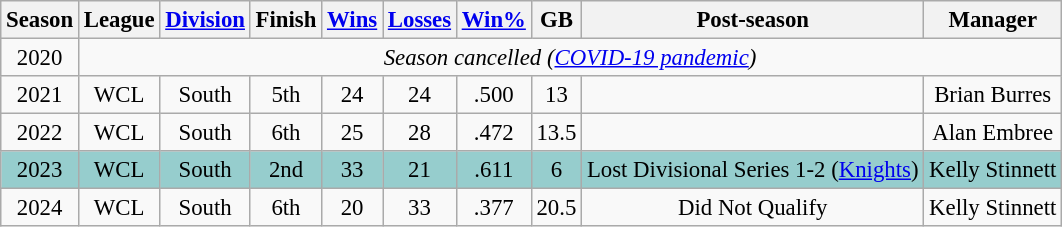<table class="wikitable" style="text-align:center; font-size:95%">
<tr>
<th scope="col">Season</th>
<th scope="col">League</th>
<th scope="col"><a href='#'>Division</a></th>
<th scope="col">Finish</th>
<th scope="col"><a href='#'>Wins</a></th>
<th scope="col"><a href='#'>Losses</a></th>
<th scope="col"><a href='#'>Win%</a></th>
<th scope="col">GB</th>
<th scope="col">Post-season</th>
<th scope="col">Manager</th>
</tr>
<tr>
<td>2020</td>
<td colspan="9"><em>Season cancelled (<a href='#'>COVID-19 pandemic</a>)</td>
</tr>
<tr>
<td>2021</td>
<td>WCL</td>
<td>South</td>
<td>5th</td>
<td>24</td>
<td>24</td>
<td>.500</td>
<td>13</td>
<td></td>
<td>Brian Burres</td>
</tr>
<tr>
<td>2022</td>
<td>WCL</td>
<td>South</td>
<td>6th</td>
<td>25</td>
<td>28</td>
<td>.472</td>
<td>13.5</td>
<td></td>
<td>Alan Embree</td>
</tr>
<tr>
<td bgcolor="#96CDCD">2023</td>
<td bgcolor="#96CDCD">WCL</td>
<td bgcolor="#96CDCD">South</td>
<td bgcolor="#96CDCD">2nd</td>
<td bgcolor="#96CDCD">33</td>
<td bgcolor="#96CDCD">21</td>
<td bgcolor="#96CDCD">.611</td>
<td bgcolor="#96CDCD">6</td>
<td bgcolor="#96CDCD">Lost Divisional Series 1-2 (<a href='#'>Knights</a>)</td>
<td bgcolor="#96CDCD">Kelly Stinnett</td>
</tr>
<tr>
<td>2024</td>
<td>WCL</td>
<td>South</td>
<td>6th</td>
<td>20</td>
<td>33</td>
<td>.377</td>
<td>20.5</td>
<td>Did Not Qualify</td>
<td>Kelly Stinnett</td>
</tr>
</table>
